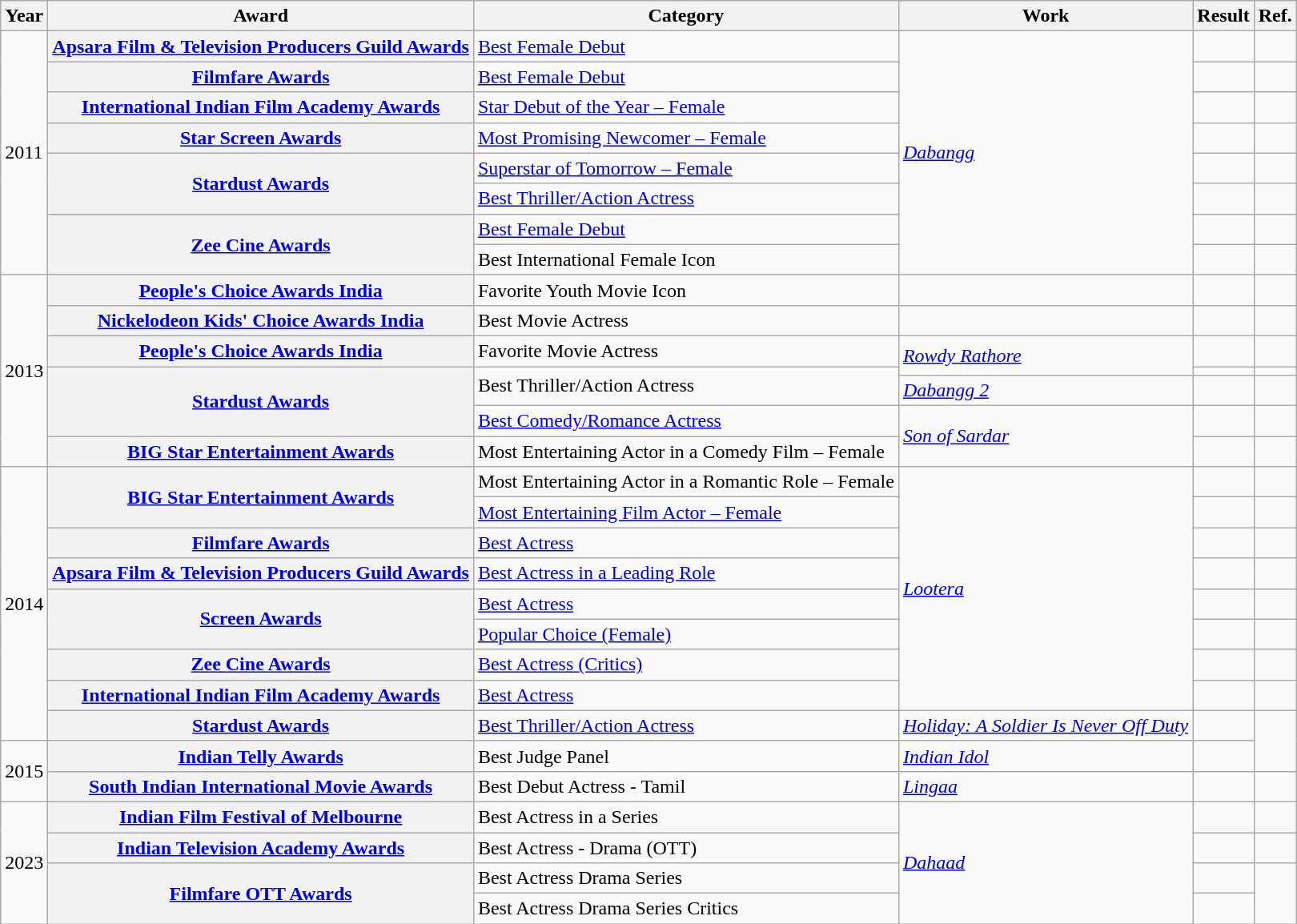<table class="wikitable plainrowheaders">
<tr>
<th scope="col">Year</th>
<th scope="col">Award</th>
<th scope="col">Category</th>
<th scope="col">Work</th>
<th scope="col">Result</th>
<th scope="col">Ref.</th>
</tr>
<tr>
<td rowspan="8">2011</td>
<th scope="row"><a href='#'>Apsara Film & Television Producers Guild Awards</a></th>
<td><a href='#'>Best Female Debut</a></td>
<td rowspan="8"><em><a href='#'>Dabangg</a></em></td>
<td></td>
<td></td>
</tr>
<tr>
<th scope="row"><a href='#'>Filmfare Awards</a></th>
<td><a href='#'>Best Female Debut</a></td>
<td></td>
<td></td>
</tr>
<tr>
<th scope="row"><a href='#'>International Indian Film Academy Awards</a></th>
<td><a href='#'>Star Debut of the Year – Female</a></td>
<td></td>
<td></td>
</tr>
<tr>
<th scope="row"><a href='#'>Star Screen Awards</a></th>
<td><a href='#'>Most Promising Newcomer – Female</a></td>
<td></td>
<td></td>
</tr>
<tr>
<th scope="row" rowspan="2"><a href='#'>Stardust Awards</a></th>
<td><a href='#'>Superstar of Tomorrow – Female</a></td>
<td></td>
<td></td>
</tr>
<tr>
<td><a href='#'>Best Thriller/Action Actress</a></td>
<td></td>
<td></td>
</tr>
<tr>
<th scope="row" rowspan="2"><a href='#'>Zee Cine Awards</a></th>
<td><a href='#'>Best Female Debut</a></td>
<td></td>
<td></td>
</tr>
<tr>
<td>Best International Female Icon</td>
<td></td>
<td></td>
</tr>
<tr>
<td rowspan="7">2013</td>
<th scope="row"><a href='#'>People's Choice Awards India</a></th>
<td>Favorite Youth Movie Icon</td>
<td></td>
<td></td>
<td></td>
</tr>
<tr>
<th scope="row"><a href='#'>Nickelodeon Kids' Choice Awards India</a></th>
<td>Best Movie Actress</td>
<td></td>
<td></td>
<td></td>
</tr>
<tr>
<th scope="row"><a href='#'>People's Choice Awards India</a></th>
<td>Favorite Movie Actress</td>
<td rowspan="2"><em><a href='#'>Rowdy Rathore</a></em></td>
<td></td>
<td></td>
</tr>
<tr>
<th scope="row" rowspan="3"><a href='#'>Stardust Awards</a></th>
<td rowspan="2">Best Thriller/Action Actress</td>
<td></td>
<td></td>
</tr>
<tr>
<td><em><a href='#'>Dabangg 2</a></em></td>
<td></td>
<td></td>
</tr>
<tr>
<td><a href='#'>Best Comedy/Romance Actress</a></td>
<td rowspan="2"><em><a href='#'>Son of Sardar</a></em></td>
<td></td>
<td></td>
</tr>
<tr>
<th scope="row"><a href='#'>BIG Star Entertainment Awards</a></th>
<td>Most Entertaining Actor in a Comedy Film – Female</td>
<td></td>
<td></td>
</tr>
<tr>
<td rowspan="9">2014</td>
<th scope="row" rowspan="2"><a href='#'>BIG Star Entertainment Awards</a></th>
<td>Most Entertaining Actor in a Romantic Role – Female</td>
<td rowspan="8"><em><a href='#'>Lootera</a></em></td>
<td></td>
<td></td>
</tr>
<tr>
<td><a href='#'>Most Entertaining Film Actor – Female</a></td>
<td></td>
<td></td>
</tr>
<tr>
<th scope="row"><a href='#'>Filmfare Awards</a></th>
<td><a href='#'>Best Actress</a></td>
<td></td>
<td></td>
</tr>
<tr>
<th scope="row"><a href='#'>Apsara Film & Television Producers Guild Awards</a></th>
<td><a href='#'>Best Actress in a Leading Role</a></td>
<td></td>
<td></td>
</tr>
<tr>
<th scope="row" rowspan="2"><a href='#'>Screen Awards</a></th>
<td><a href='#'>Best Actress</a></td>
<td></td>
<td></td>
</tr>
<tr>
<td><a href='#'>Popular Choice (Female)</a></td>
<td></td>
<td></td>
</tr>
<tr>
<th scope="row"><a href='#'>Zee Cine Awards</a></th>
<td><a href='#'>Best Actress (Critics)</a></td>
<td></td>
<td></td>
</tr>
<tr>
<th scope="row"><a href='#'>International Indian Film Academy Awards</a></th>
<td><a href='#'>Best Actress</a></td>
<td></td>
<td></td>
</tr>
<tr>
<th scope="row"><a href='#'>Stardust Awards</a></th>
<td><a href='#'>Best Thriller/Action Actress</a></td>
<td><em><a href='#'>Holiday: A Soldier Is Never Off Duty</a></em></td>
<td></td>
<td rowspan="2"></td>
</tr>
<tr>
<td rowspan="2">2015</td>
<th scope="row"><a href='#'>Indian Telly Awards</a></th>
<td>Best Judge Panel</td>
<td><em><a href='#'>Indian Idol</a></em></td>
<td></td>
</tr>
<tr>
<th scope="row"><a href='#'>South Indian International Movie Awards</a></th>
<td>Best Debut Actress - Tamil</td>
<td><em><a href='#'>Lingaa</a></em></td>
<td></td>
<td></td>
</tr>
<tr>
<td rowspan="4">2023</td>
<th scope="row"><a href='#'>Indian Film Festival of Melbourne</a></th>
<td>Best Actress in a Series</td>
<td rowspan="4"><em><a href='#'>Dahaad</a></em></td>
<td></td>
<td></td>
</tr>
<tr>
<th scope="row"><a href='#'>Indian Television Academy Awards</a></th>
<td>Best Actress - Drama (OTT)</td>
<td></td>
<td></td>
</tr>
<tr>
<th scope="row"rowspan="2"><a href='#'>Filmfare OTT Awards</a></th>
<td>Best Actress Drama Series</td>
<td></td>
<td rowspan="2"></td>
</tr>
<tr>
<td>Best Actress Drama Series Critics</td>
<td></td>
</tr>
</table>
